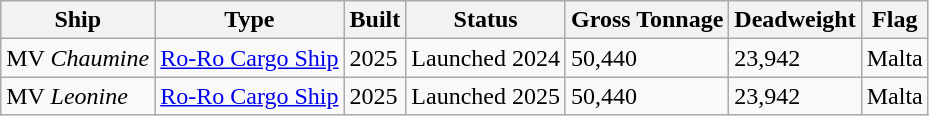<table class="wikitable">
<tr>
<th>Ship</th>
<th>Type</th>
<th>Built</th>
<th>Status</th>
<th>Gross Tonnage</th>
<th>Deadweight</th>
<th>Flag</th>
</tr>
<tr>
<td>MV <em>Chaumine</em></td>
<td><a href='#'>Ro-Ro Cargo Ship</a></td>
<td>2025</td>
<td>Launched 2024</td>
<td>50,440</td>
<td>23,942</td>
<td>Malta </td>
</tr>
<tr>
<td>MV <em>Leonine</em></td>
<td><a href='#'>Ro-Ro Cargo Ship</a></td>
<td>2025</td>
<td>Launched 2025</td>
<td>50,440</td>
<td>23,942</td>
<td>Malta </td>
</tr>
</table>
